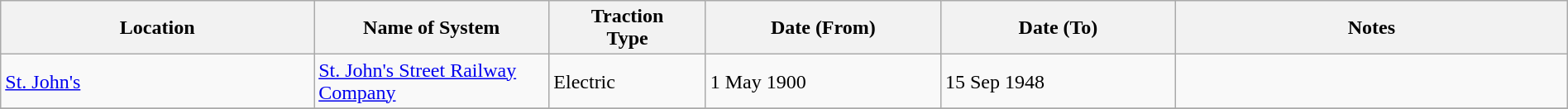<table class="wikitable" width=100%>
<tr>
<th width="20%">Location</th>
<th width="15%">Name of System</th>
<th width=10%>Traction<br>Type</th>
<th width=15%>Date (From)</th>
<th width=15%>Date (To)</th>
<th width=25%>Notes</th>
</tr>
<tr>
<td><a href='#'>St. John's</a></td>
<td><a href='#'>St. John's Street Railway Company</a></td>
<td>Electric</td>
<td>1 May 1900</td>
<td>15 Sep 1948</td>
<td> </td>
</tr>
<tr>
</tr>
</table>
